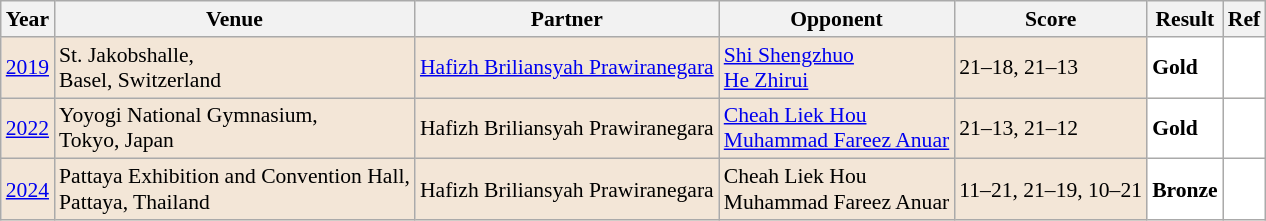<table class="sortable wikitable" style="font-size: 90%;">
<tr>
<th>Year</th>
<th>Venue</th>
<th>Partner</th>
<th>Opponent</th>
<th>Score</th>
<th>Result</th>
<th>Ref</th>
</tr>
<tr style="background:#F3E6D7">
<td align="center"><a href='#'>2019</a></td>
<td align="left">St. Jakobshalle,<br>Basel, Switzerland</td>
<td align="left"> <a href='#'>Hafizh Briliansyah Prawiranegara</a></td>
<td align="left"> <a href='#'>Shi Shengzhuo</a><br> <a href='#'>He Zhirui</a></td>
<td align="left">21–18, 21–13</td>
<td style="text-align:left; background:white"> <strong>Gold</strong></td>
<td style="text-align:center; background:white"></td>
</tr>
<tr style="background:#F3E6D7">
<td align="center"><a href='#'>2022</a></td>
<td align="left">Yoyogi National Gymnasium,<br>Tokyo, Japan</td>
<td align="left"> Hafizh Briliansyah Prawiranegara</td>
<td align="left"> <a href='#'>Cheah Liek Hou</a> <br>  <a href='#'>Muhammad Fareez Anuar</a></td>
<td align="left">21–13, 21–12</td>
<td style="text-align:left; background:white"> <strong>Gold</strong></td>
<td style="text-align:center; background:white"></td>
</tr>
<tr style="background:#F3E6D7">
<td align="center"><a href='#'>2024</a></td>
<td align="left">Pattaya Exhibition and Convention Hall,<br>Pattaya, Thailand</td>
<td align="left"> Hafizh Briliansyah Prawiranegara</td>
<td align="left"> Cheah Liek Hou<br>  Muhammad Fareez Anuar</td>
<td align="left">11–21, 21–19, 10–21</td>
<td style="text-align:left; background:white"> <strong>Bronze</strong></td>
<td style="text-align:center; background:white"></td>
</tr>
</table>
